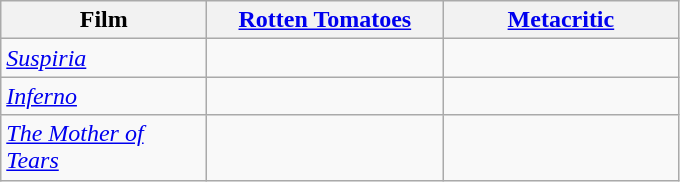<table class="wikitable plainrowheaders sortable">
<tr>
<th width="130" scope="col">Film</th>
<th width="150" scope="col"><a href='#'>Rotten Tomatoes</a></th>
<th width="150" scope="col"><a href='#'>Metacritic</a></th>
</tr>
<tr>
<td><em><a href='#'>Suspiria</a></em></td>
<td></td>
<td></td>
</tr>
<tr>
<td><em><a href='#'>Inferno</a></em></td>
<td></td>
<td></td>
</tr>
<tr>
<td><em><a href='#'>The Mother of Tears</a></em></td>
<td></td>
<td></td>
</tr>
</table>
